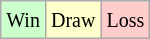<table class="wikitable">
<tr>
<td style="background-color: #CCFFCC;"><small>Win</small></td>
<td style="background-color: #FFFFCC;"><small>Draw</small></td>
<td style="background-color: #FFCCCC;"><small>Loss</small></td>
</tr>
</table>
